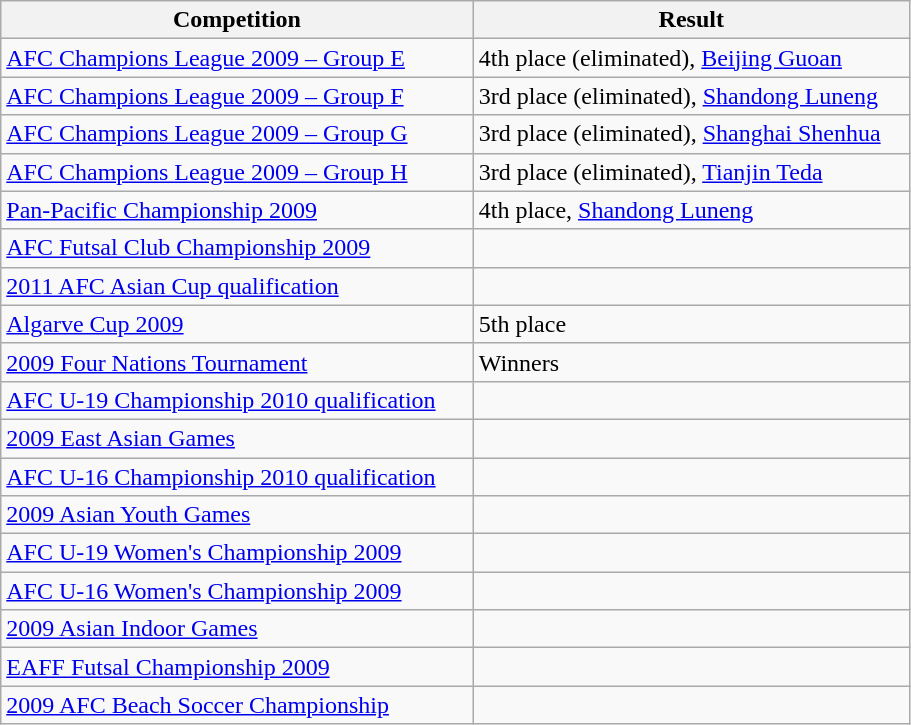<table class=wikitable width=48%>
<tr>
<th width=52%>Competition</th>
<th>Result</th>
</tr>
<tr>
<td><a href='#'>AFC Champions League 2009 – Group E</a></td>
<td>4th place (eliminated), <a href='#'>Beijing Guoan</a></td>
</tr>
<tr>
<td><a href='#'>AFC Champions League 2009 – Group F</a></td>
<td>3rd place (eliminated), <a href='#'>Shandong Luneng</a></td>
</tr>
<tr>
<td><a href='#'>AFC Champions League 2009 – Group G</a></td>
<td>3rd place (eliminated), <a href='#'>Shanghai Shenhua</a></td>
</tr>
<tr>
<td><a href='#'>AFC Champions League 2009 – Group H</a></td>
<td>3rd place (eliminated), <a href='#'>Tianjin Teda</a></td>
</tr>
<tr>
<td><a href='#'>Pan-Pacific Championship 2009</a></td>
<td>4th place, <a href='#'>Shandong Luneng</a></td>
</tr>
<tr>
<td><a href='#'>AFC Futsal Club Championship 2009</a></td>
<td></td>
</tr>
<tr>
<td><a href='#'>2011 AFC Asian Cup qualification</a></td>
<td></td>
</tr>
<tr>
<td><a href='#'>Algarve Cup 2009</a></td>
<td>5th place</td>
</tr>
<tr>
<td><a href='#'>2009 Four Nations Tournament</a></td>
<td>Winners</td>
</tr>
<tr>
<td><a href='#'>AFC U-19 Championship 2010 qualification</a></td>
<td></td>
</tr>
<tr>
<td><a href='#'>2009 East Asian Games</a></td>
<td></td>
</tr>
<tr>
<td><a href='#'>AFC U-16 Championship 2010 qualification</a></td>
<td></td>
</tr>
<tr>
<td><a href='#'>2009 Asian Youth Games</a></td>
<td></td>
</tr>
<tr>
<td><a href='#'>AFC U-19 Women's Championship 2009</a></td>
<td></td>
</tr>
<tr>
<td><a href='#'>AFC U-16 Women's Championship 2009</a></td>
<td></td>
</tr>
<tr>
<td><a href='#'>2009 Asian Indoor Games</a></td>
<td></td>
</tr>
<tr>
<td><a href='#'>EAFF Futsal Championship 2009</a></td>
<td></td>
</tr>
<tr>
<td><a href='#'>2009 AFC Beach Soccer Championship</a></td>
<td></td>
</tr>
</table>
